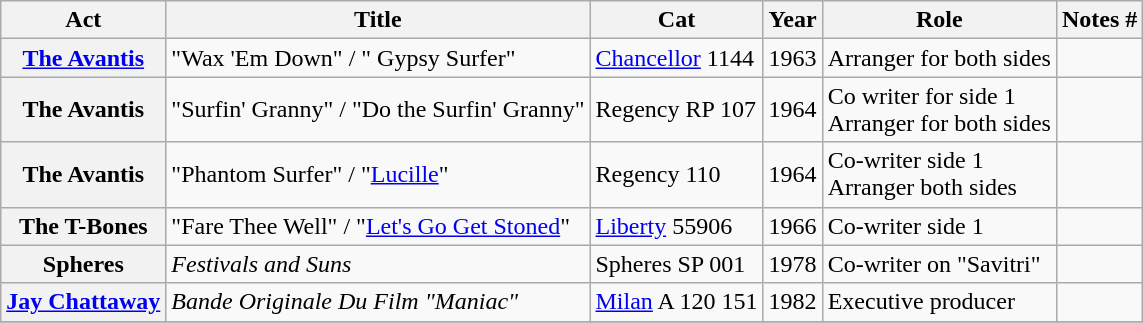<table class="wikitable plainrowheaders sortable">
<tr>
<th scope="col">Act</th>
<th scope="col" class="unsortable">Title</th>
<th scope="col">Cat</th>
<th scope="col">Year</th>
<th scope="col">Role</th>
<th scope="col" class="unsortable">Notes #</th>
</tr>
<tr>
<th scope="row"><a href='#'>The Avantis</a></th>
<td>"Wax 'Em Down" / " Gypsy Surfer"</td>
<td><a href='#'>Chancellor</a> 1144</td>
<td>1963</td>
<td>Arranger for both sides</td>
<td></td>
</tr>
<tr>
<th scope="row">The Avantis</th>
<td>"Surfin' Granny" / "Do the Surfin' Granny"</td>
<td>Regency RP 107</td>
<td>1964</td>
<td>Co writer for side 1<br>Arranger for both sides</td>
<td></td>
</tr>
<tr>
<th scope="row">The Avantis</th>
<td>"Phantom Surfer" / "<a href='#'>Lucille</a>"</td>
<td>Regency 110</td>
<td>1964</td>
<td>Co-writer side 1<br>Arranger both sides</td>
<td></td>
</tr>
<tr>
<th scope="row">The T-Bones</th>
<td>"Fare Thee Well" / "<a href='#'>Let's Go Get Stoned</a>"</td>
<td><a href='#'>Liberty</a> 55906</td>
<td>1966</td>
<td>Co-writer side 1</td>
<td></td>
</tr>
<tr>
<th scope="row">Spheres</th>
<td><em>Festivals and Suns</em></td>
<td>Spheres SP 001</td>
<td>1978</td>
<td>Co-writer on "Savitri"</td>
<td> </td>
</tr>
<tr>
<th scope="row"><a href='#'>Jay Chattaway</a></th>
<td><em>Bande Originale Du Film "Maniac"</em></td>
<td><a href='#'>Milan</a> A 120 151</td>
<td>1982</td>
<td>Executive producer</td>
<td></td>
</tr>
<tr>
</tr>
</table>
